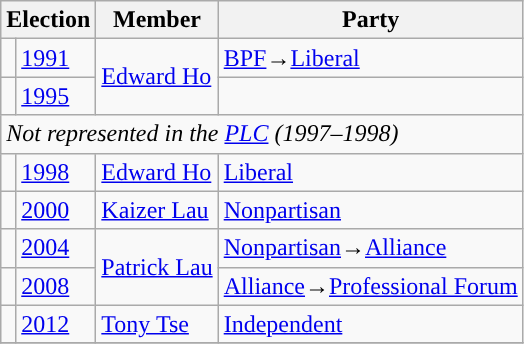<table class="wikitable">
<tr>
<th colspan="2">Election</th>
<th>Member</th>
<th>Party</th>
</tr>
<tr>
<td style="background-color: "></td>
<td><a href='#'>1991</a></td>
<td rowspan="2"><a href='#'>Edward Ho</a></td>
<td><a href='#'>BPF</a>→<a href='#'>Liberal</a></td>
</tr>
<tr>
<td style="background-color: "></td>
<td><a href='#'>1995</a></td>
</tr>
<tr>
<td colspan="4"><em>Not represented in the <a href='#'>PLC</a> (1997–1998)</em></td>
</tr>
<tr>
<td style="background-color: "></td>
<td><a href='#'>1998</a></td>
<td><a href='#'>Edward Ho</a></td>
<td><a href='#'>Liberal</a></td>
</tr>
<tr>
<td style="background-color: "></td>
<td><a href='#'>2000</a></td>
<td><a href='#'>Kaizer Lau</a></td>
<td><a href='#'>Nonpartisan</a></td>
</tr>
<tr>
<td style="background-color: "></td>
<td><a href='#'>2004</a></td>
<td rowspan="2"><a href='#'>Patrick Lau</a></td>
<td><a href='#'>Nonpartisan</a>→<a href='#'>Alliance</a></td>
</tr>
<tr>
<td style="background-color: "></td>
<td><a href='#'>2008</a></td>
<td><a href='#'>Alliance</a>→<a href='#'>Professional Forum</a></td>
</tr>
<tr>
<td style="background-color: "></td>
<td><a href='#'>2012</a></td>
<td><a href='#'>Tony Tse</a></td>
<td><a href='#'>Independent</a></td>
</tr>
<tr>
</tr>
</table>
